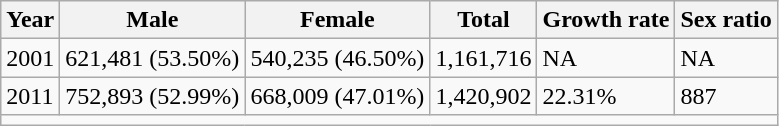<table class="wikitable">
<tr>
<th>Year</th>
<th>Male</th>
<th>Female</th>
<th>Total</th>
<th>Growth rate</th>
<th>Sex ratio</th>
</tr>
<tr>
<td>2001</td>
<td>621,481 (53.50%)</td>
<td>540,235 (46.50%)</td>
<td>1,161,716</td>
<td>NA</td>
<td>NA</td>
</tr>
<tr>
<td>2011</td>
<td>752,893 (52.99%)</td>
<td>668,009 (47.01%)</td>
<td>1,420,902</td>
<td>22.31%</td>
<td>887</td>
</tr>
<tr>
<td colspan=6 style="font-size:88%"></td>
</tr>
</table>
